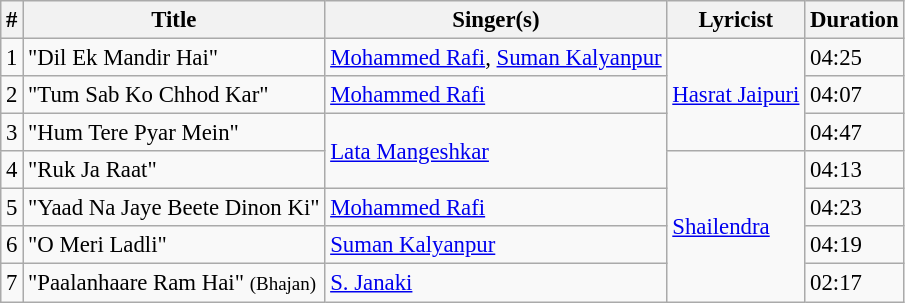<table class="wikitable" style="font-size:95%;">
<tr>
<th>#</th>
<th>Title</th>
<th>Singer(s)</th>
<th>Lyricist</th>
<th>Duration</th>
</tr>
<tr>
<td>1</td>
<td>"Dil Ek Mandir Hai"</td>
<td><a href='#'>Mohammed Rafi</a>, <a href='#'>Suman Kalyanpur</a></td>
<td rowspan="3"><a href='#'>Hasrat Jaipuri</a></td>
<td>04:25</td>
</tr>
<tr>
<td>2</td>
<td>"Tum Sab Ko Chhod Kar"</td>
<td><a href='#'>Mohammed Rafi</a></td>
<td>04:07</td>
</tr>
<tr>
<td>3</td>
<td>"Hum Tere Pyar Mein"</td>
<td rowspan="2"><a href='#'>Lata Mangeshkar</a></td>
<td>04:47</td>
</tr>
<tr>
<td>4</td>
<td>"Ruk Ja Raat"</td>
<td rowspan="4"><a href='#'>Shailendra</a></td>
<td>04:13</td>
</tr>
<tr>
<td>5</td>
<td>"Yaad Na Jaye Beete Dinon Ki"</td>
<td><a href='#'>Mohammed Rafi</a></td>
<td>04:23</td>
</tr>
<tr>
<td>6</td>
<td>"O Meri Ladli"</td>
<td><a href='#'>Suman Kalyanpur</a></td>
<td>04:19</td>
</tr>
<tr>
<td>7</td>
<td>"Paalanhaare Ram Hai"	<small>(Bhajan)</small></td>
<td><a href='#'>S. Janaki</a></td>
<td>02:17</td>
</tr>
</table>
